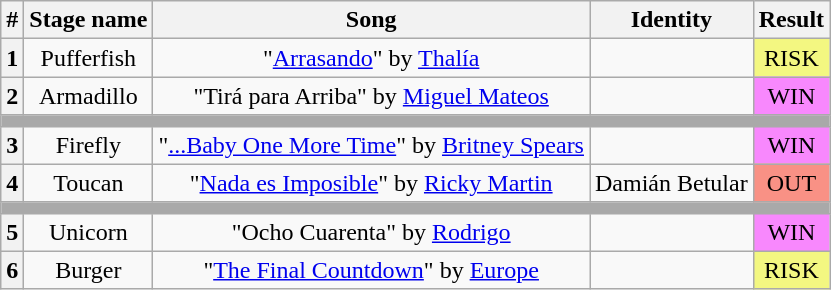<table class="wikitable plainrowheaders" style="text-align: center;">
<tr>
<th>#</th>
<th>Stage name</th>
<th>Song</th>
<th>Identity</th>
<th>Result</th>
</tr>
<tr>
<th>1</th>
<td>Pufferfish</td>
<td>"<a href='#'>Arrasando</a>" by <a href='#'>Thalía</a></td>
<td></td>
<td bgcolor="#F3F781">RISK</td>
</tr>
<tr>
<th>2</th>
<td>Armadillo</td>
<td>"Tirá para Arriba" by <a href='#'>Miguel Mateos</a></td>
<td></td>
<td bgcolor="#F888FD">WIN</td>
</tr>
<tr>
<td colspan="5" style="background:darkgray"></td>
</tr>
<tr>
<th>3</th>
<td>Firefly</td>
<td>"<a href='#'>...Baby One More Time</a>" by <a href='#'>Britney Spears</a></td>
<td></td>
<td bgcolor="#F888FD">WIN</td>
</tr>
<tr>
<th>4</th>
<td>Toucan</td>
<td>"<a href='#'>Nada es Imposible</a>" by <a href='#'>Ricky Martin</a></td>
<td>Damián Betular</td>
<td bgcolor=#F99185>OUT</td>
</tr>
<tr>
<td colspan="5" style="background:darkgray"></td>
</tr>
<tr>
<th>5</th>
<td>Unicorn</td>
<td>"Ocho Cuarenta" by <a href='#'>Rodrigo</a></td>
<td></td>
<td bgcolor="#F888FD">WIN</td>
</tr>
<tr>
<th>6</th>
<td>Burger</td>
<td>"<a href='#'>The Final Countdown</a>" by <a href='#'>Europe</a></td>
<td></td>
<td bgcolor="#F3F781">RISK</td>
</tr>
</table>
